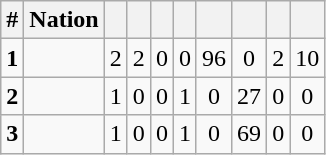<table class="wikitable" style="text-align: center;">
<tr>
<th>#</th>
<th>Nation</th>
<th></th>
<th></th>
<th></th>
<th></th>
<th></th>
<th></th>
<th></th>
<th></th>
</tr>
<tr>
<td><strong>1</strong></td>
<td align="left"></td>
<td>2</td>
<td>2</td>
<td>0</td>
<td>0</td>
<td>96</td>
<td>0</td>
<td>2</td>
<td>10</td>
</tr>
<tr>
<td><strong>2</strong></td>
<td align="left"></td>
<td>1</td>
<td>0</td>
<td>0</td>
<td>1</td>
<td>0</td>
<td>27</td>
<td>0</td>
<td>0</td>
</tr>
<tr>
<td><strong>3</strong></td>
<td align="left"></td>
<td>1</td>
<td>0</td>
<td>0</td>
<td>1</td>
<td>0</td>
<td>69</td>
<td>0</td>
<td>0</td>
</tr>
</table>
